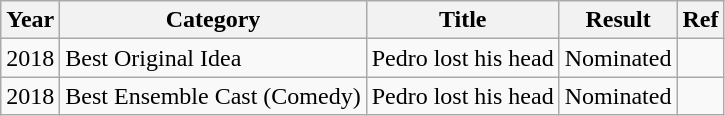<table class="wikitable">
<tr>
<th>Year</th>
<th>Category</th>
<th>Title</th>
<th>Result</th>
<th>Ref</th>
</tr>
<tr>
<td>2018</td>
<td>Best Original Idea</td>
<td>Pedro lost his head</td>
<td>Nominated</td>
<td></td>
</tr>
<tr>
<td>2018</td>
<td>Best Ensemble Cast (Comedy)</td>
<td>Pedro lost his head</td>
<td>Nominated</td>
<td></td>
</tr>
</table>
